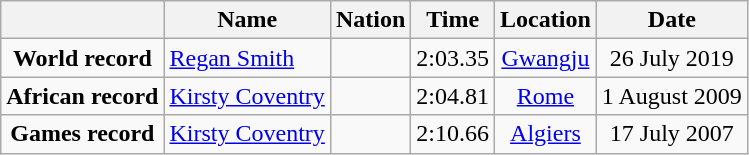<table class=wikitable style=text-align:center>
<tr>
<th></th>
<th>Name</th>
<th>Nation</th>
<th>Time</th>
<th>Location</th>
<th>Date</th>
</tr>
<tr>
<td><strong>World record</strong></td>
<td align=left><a href='#'>Regan Smith</a></td>
<td align=left></td>
<td align=left>2:03.35</td>
<td><a href='#'>Gwangju</a></td>
<td>26 July 2019</td>
</tr>
<tr>
<td><strong>African record</strong></td>
<td align=left><a href='#'>Kirsty Coventry</a></td>
<td align=left></td>
<td align=left>2:04.81</td>
<td><a href='#'>Rome</a></td>
<td>1 August 2009</td>
</tr>
<tr>
<td><strong>Games record</strong></td>
<td align=left><a href='#'>Kirsty Coventry</a></td>
<td align=left></td>
<td align=left>2:10.66</td>
<td><a href='#'>Algiers</a></td>
<td>17 July 2007</td>
</tr>
</table>
